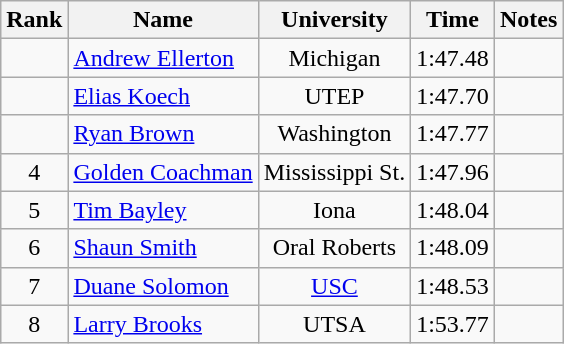<table class="wikitable sortable" style="text-align:center">
<tr>
<th>Rank</th>
<th>Name</th>
<th>University</th>
<th>Time</th>
<th>Notes</th>
</tr>
<tr>
<td></td>
<td align=left><a href='#'>Andrew Ellerton</a> </td>
<td>Michigan</td>
<td>1:47.48</td>
<td></td>
</tr>
<tr>
<td></td>
<td align=left><a href='#'>Elias Koech</a> </td>
<td>UTEP</td>
<td>1:47.70</td>
<td></td>
</tr>
<tr>
<td></td>
<td align=left><a href='#'>Ryan Brown</a></td>
<td>Washington</td>
<td>1:47.77</td>
<td></td>
</tr>
<tr>
<td>4</td>
<td align=left><a href='#'>Golden Coachman</a></td>
<td>Mississippi St.</td>
<td>1:47.96</td>
<td></td>
</tr>
<tr>
<td>5</td>
<td align=left><a href='#'>Tim Bayley</a> </td>
<td>Iona</td>
<td>1:48.04</td>
<td></td>
</tr>
<tr>
<td>6</td>
<td align=left><a href='#'>Shaun Smith</a> </td>
<td>Oral Roberts</td>
<td>1:48.09</td>
<td></td>
</tr>
<tr>
<td>7</td>
<td align=left><a href='#'>Duane Solomon</a></td>
<td><a href='#'>USC</a></td>
<td>1:48.53</td>
<td></td>
</tr>
<tr>
<td>8</td>
<td align=left><a href='#'>Larry Brooks</a></td>
<td>UTSA</td>
<td>1:53.77</td>
<td></td>
</tr>
</table>
